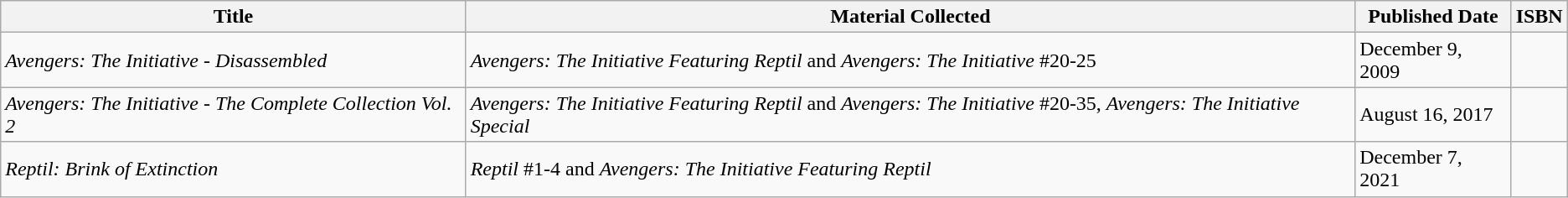<table class="wikitable">
<tr>
<th>Title</th>
<th>Material Collected</th>
<th>Published Date</th>
<th>ISBN</th>
</tr>
<tr>
<td><em>Avengers: The Initiative - Disassembled</em></td>
<td><em>Avengers: The Initiative Featuring Reptil</em> and <em>Avengers: The Initiative</em> #20-25</td>
<td>December 9, 2009</td>
<td></td>
</tr>
<tr>
<td><em>Avengers: The Initiative - The Complete Collection Vol. 2</em></td>
<td><em>Avengers: The Initiative Featuring Reptil</em> and <em>Avengers: The Initiative</em> #20-35, <em>Avengers: The Initiative Special</em></td>
<td>August 16, 2017</td>
<td></td>
</tr>
<tr>
<td><em>Reptil: Brink of Extinction</em></td>
<td><em>Reptil</em> #1-4 and <em>Avengers: The Initiative Featuring Reptil</em></td>
<td>December 7, 2021</td>
<td></td>
</tr>
</table>
